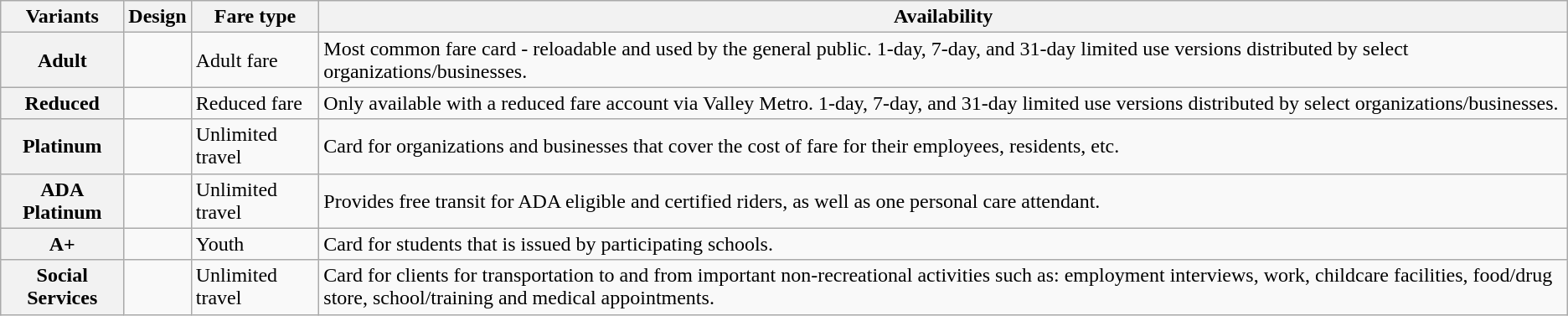<table class="wikitable">
<tr>
<th scope="col">Variants</th>
<th scope="col">Design</th>
<th scope="col">Fare type</th>
<th scope="col">Availability</th>
</tr>
<tr>
<th>Adult</th>
<td></td>
<td>Adult fare</td>
<td>Most common fare card - reloadable and used by the general public. 1-day, 7-day, and 31-day limited use versions distributed by select organizations/businesses.</td>
</tr>
<tr>
<th>Reduced</th>
<td></td>
<td>Reduced fare</td>
<td>Only available with a reduced fare account via Valley Metro. 1-day, 7-day, and 31-day limited use versions distributed by select organizations/businesses.</td>
</tr>
<tr>
<th>Platinum</th>
<td></td>
<td>Unlimited travel</td>
<td>Card for organizations and businesses that cover the cost of fare for their employees, residents, etc.</td>
</tr>
<tr>
<th>ADA Platinum</th>
<td></td>
<td>Unlimited travel</td>
<td>Provides free transit for ADA eligible and certified riders, as well as one personal care attendant.</td>
</tr>
<tr>
<th>A+</th>
<td></td>
<td>Youth</td>
<td>Card for students that is issued by participating schools.</td>
</tr>
<tr>
<th>Social Services</th>
<td></td>
<td>Unlimited travel</td>
<td>Card for clients for transportation to and from important non-recreational activities such as: employment interviews, work, childcare facilities, food/drug store, school/training and medical appointments.</td>
</tr>
</table>
